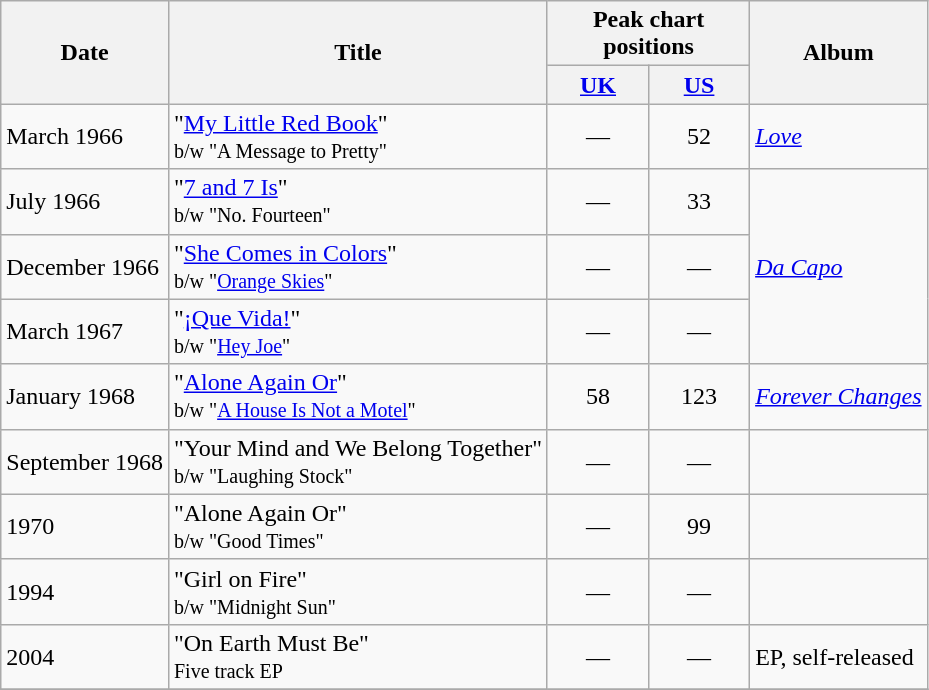<table class="wikitable">
<tr>
<th rowspan="2">Date</th>
<th rowspan="2">Title</th>
<th colspan="2">Peak chart positions</th>
<th rowspan="2">Album</th>
</tr>
<tr>
<th width="60"><a href='#'>UK</a></th>
<th width="60"><a href='#'>US</a><br></th>
</tr>
<tr>
<td>March 1966</td>
<td>"<a href='#'>My Little Red Book</a>"<br><small>b/w "A Message to Pretty"</small></td>
<td align="center">—</td>
<td align="center">52</td>
<td !rowspan="2"><em><a href='#'>Love</a></em></td>
</tr>
<tr>
<td>July 1966</td>
<td>"<a href='#'>7 and 7 Is</a>"<br><small>b/w "No. Fourteen"</small></td>
<td align="center">—</td>
<td align="center">33</td>
<td rowspan="3"><em><a href='#'>Da Capo</a></em></td>
</tr>
<tr>
<td>December 1966</td>
<td>"<a href='#'>She Comes in Colors</a>"<br><small>b/w "<a href='#'>Orange Skies</a>"</small></td>
<td align="center">—</td>
<td align="center">—</td>
</tr>
<tr>
<td>March 1967</td>
<td>"<a href='#'>¡Que Vida!</a>"<br><small>b/w "<a href='#'>Hey Joe</a>"</small></td>
<td align="center">—</td>
<td align="center">—</td>
</tr>
<tr>
<td>January 1968</td>
<td>"<a href='#'>Alone Again Or</a>"<br><small>b/w "<a href='#'>A House Is Not a Motel</a>"</small></td>
<td align="center">58</td>
<td align="center">123</td>
<td><em><a href='#'>Forever Changes</a></em></td>
</tr>
<tr>
<td>September 1968</td>
<td>"Your Mind and We Belong Together"<br><small>b/w "Laughing Stock"</small></td>
<td align="center">—</td>
<td align="center">—</td>
<td></td>
</tr>
<tr>
<td>1970</td>
<td>"Alone Again Or"<br><small>b/w "Good Times"</small></td>
<td align="center">—</td>
<td align="center">99</td>
<td></td>
</tr>
<tr>
<td>1994</td>
<td>"Girl on Fire"<br><small>b/w "Midnight Sun"</small></td>
<td align="center">—</td>
<td align="center">—</td>
<td></td>
</tr>
<tr>
<td>2004</td>
<td>"On Earth Must Be"<br><small>Five track EP</small></td>
<td align="center">—</td>
<td align="center">—</td>
<td>EP, self-released</td>
</tr>
<tr>
</tr>
</table>
